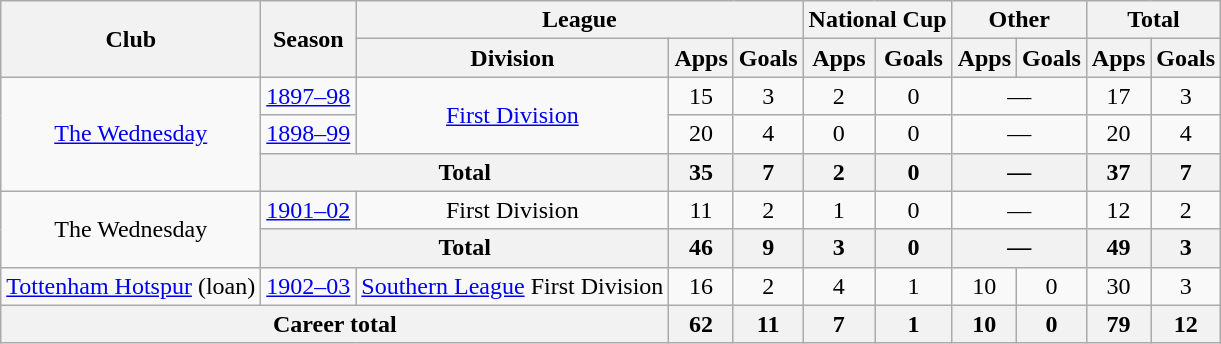<table class="wikitable" style="text-align: center;">
<tr>
<th rowspan="2">Club</th>
<th rowspan="2">Season</th>
<th colspan="3">League</th>
<th colspan="2">National Cup</th>
<th colspan="2">Other</th>
<th colspan="2">Total</th>
</tr>
<tr>
<th>Division</th>
<th>Apps</th>
<th>Goals</th>
<th>Apps</th>
<th>Goals</th>
<th>Apps</th>
<th>Goals</th>
<th>Apps</th>
<th>Goals</th>
</tr>
<tr>
<td rowspan="3"><a href='#'>The Wednesday</a></td>
<td><a href='#'>1897–98</a></td>
<td rowspan="2"><a href='#'>First Division</a></td>
<td>15</td>
<td>3</td>
<td>2</td>
<td>0</td>
<td colspan="2">—</td>
<td>17</td>
<td>3</td>
</tr>
<tr>
<td><a href='#'>1898–99</a></td>
<td>20</td>
<td>4</td>
<td>0</td>
<td>0</td>
<td colspan="2">—</td>
<td>20</td>
<td>4</td>
</tr>
<tr>
<th colspan="2">Total</th>
<th>35</th>
<th>7</th>
<th>2</th>
<th>0</th>
<th colspan="2">—</th>
<th>37</th>
<th>7</th>
</tr>
<tr>
<td rowspan="2">The Wednesday</td>
<td><a href='#'>1901–02</a></td>
<td>First Division</td>
<td>11</td>
<td>2</td>
<td>1</td>
<td>0</td>
<td colspan="2">—</td>
<td>12</td>
<td>2</td>
</tr>
<tr>
<th colspan="2">Total</th>
<th>46</th>
<th>9</th>
<th>3</th>
<th>0</th>
<th colspan="2">—</th>
<th>49</th>
<th>3</th>
</tr>
<tr>
<td><a href='#'>Tottenham Hotspur</a> (loan)</td>
<td><a href='#'>1902–03</a></td>
<td><a href='#'>Southern League</a> First Division</td>
<td>16</td>
<td>2</td>
<td>4</td>
<td>1</td>
<td>10</td>
<td>0</td>
<td>30</td>
<td>3</td>
</tr>
<tr>
<th colspan="3">Career total</th>
<th>62</th>
<th>11</th>
<th>7</th>
<th>1</th>
<th>10</th>
<th>0</th>
<th>79</th>
<th>12</th>
</tr>
</table>
